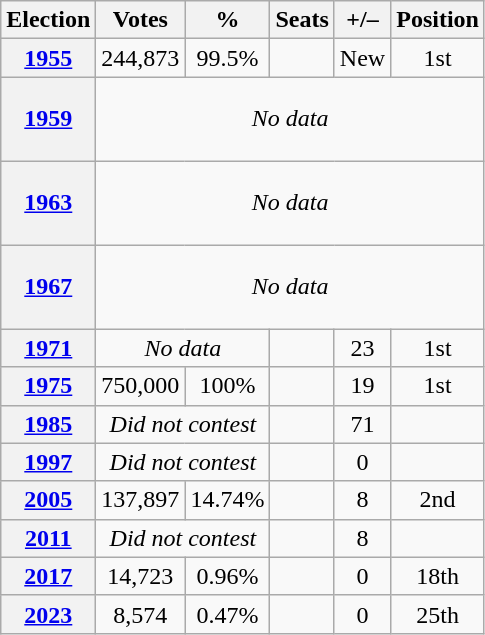<table class=wikitable style=text-align:center>
<tr>
<th>Election</th>
<th>Votes</th>
<th>%</th>
<th>Seats</th>
<th>+/–</th>
<th>Position</th>
</tr>
<tr>
<th><a href='#'>1955</a></th>
<td>244,873</td>
<td>99.5%</td>
<td></td>
<td>New</td>
<td> 1st</td>
</tr>
<tr style=height:3.5em>
<th><a href='#'>1959</a></th>
<td colspan=5 align=center><em>No data</em></td>
</tr>
<tr style=height:3.5em>
<th><a href='#'>1963</a></th>
<td colspan=5 align=center><em>No data</em></td>
</tr>
<tr style=height:3.5em>
<th><a href='#'>1967</a></th>
<td colspan=5 align=center><em>No data</em></td>
</tr>
<tr>
<th><a href='#'>1971</a></th>
<td colspan=2 align=center><em>No data</em></td>
<td></td>
<td> 23</td>
<td> 1st</td>
</tr>
<tr>
<th><a href='#'>1975</a></th>
<td>750,000</td>
<td>100%</td>
<td></td>
<td> 19</td>
<td> 1st</td>
</tr>
<tr>
<th><a href='#'>1985</a></th>
<td colspan=2 align=center><em>Did not contest</em></td>
<td></td>
<td> 71</td>
<td></td>
</tr>
<tr>
<th><a href='#'>1997</a></th>
<td colspan=2 align=center><em>Did not contest</em></td>
<td></td>
<td> 0</td>
<td></td>
</tr>
<tr>
<th><a href='#'>2005</a></th>
<td>137,897</td>
<td>14.74%<br></td>
<td></td>
<td> 8</td>
<td> 2nd</td>
</tr>
<tr>
<th><a href='#'>2011</a></th>
<td colspan=2 align=center><em>Did not contest</em></td>
<td></td>
<td> 8</td>
<td></td>
</tr>
<tr>
<th><a href='#'>2017</a></th>
<td>14,723</td>
<td>0.96%</td>
<td></td>
<td> 0</td>
<td> 18th</td>
</tr>
<tr>
<th><a href='#'>2023</a></th>
<td>8,574</td>
<td>0.47%<br></td>
<td></td>
<td> 0</td>
<td> 25th</td>
</tr>
</table>
